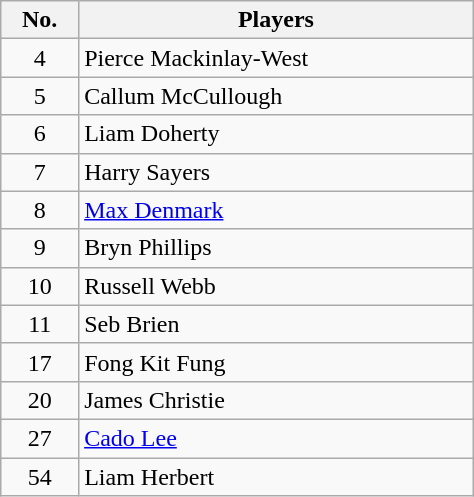<table class="wikitable" style="text-align: center; width:25%">
<tr>
<th>No.</th>
<th>Players</th>
</tr>
<tr>
<td>4</td>
<td align="left">Pierce Mackinlay-West</td>
</tr>
<tr>
<td>5</td>
<td align="left">Callum McCullough</td>
</tr>
<tr>
<td>6</td>
<td align="left">Liam Doherty</td>
</tr>
<tr>
<td>7</td>
<td align="left">Harry Sayers</td>
</tr>
<tr>
<td>8</td>
<td align="left"><a href='#'>Max Denmark</a></td>
</tr>
<tr>
<td>9</td>
<td align="left">Bryn Phillips</td>
</tr>
<tr>
<td>10</td>
<td align="left">Russell Webb</td>
</tr>
<tr>
<td>11</td>
<td align="left">Seb Brien</td>
</tr>
<tr>
<td>17</td>
<td align="left">Fong Kit Fung</td>
</tr>
<tr>
<td>20</td>
<td align="left">James Christie</td>
</tr>
<tr>
<td>27</td>
<td align="left"><a href='#'>Cado Lee</a></td>
</tr>
<tr>
<td>54</td>
<td align="left">Liam Herbert</td>
</tr>
</table>
